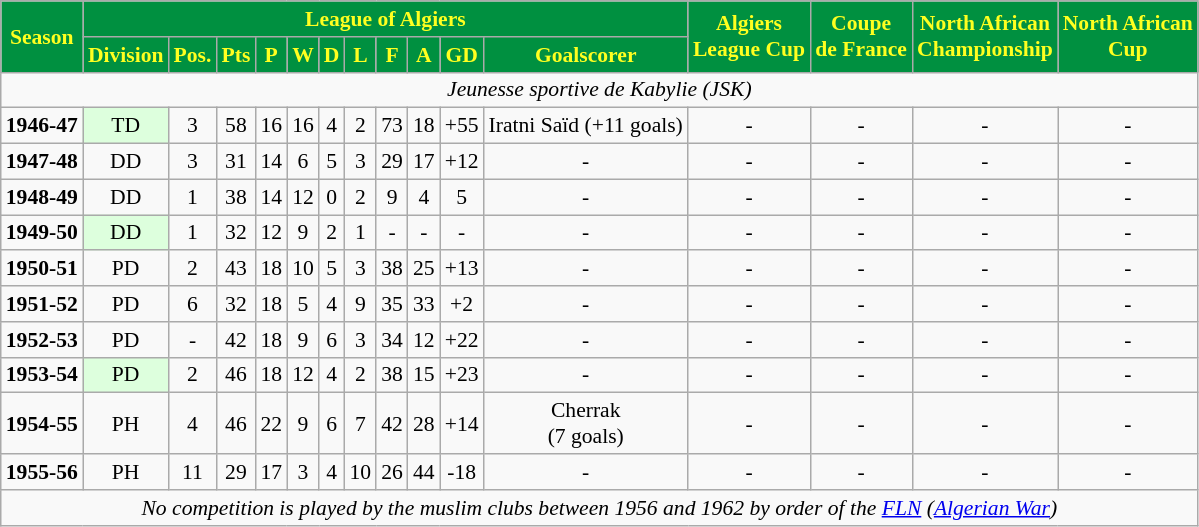<table class="wikitable center" style="font-size:90%; text-align: center">
<tr>
<th rowspan=2 style="color:#FFFF20; background:#009040;">Season</th>
<th colspan=11 style="color:#FFFF20; background:#009040;">League of Algiers</th>
<th rowspan=2 style="color:#FFFF20; background:#009040;">Algiers<br>League Cup</th>
<th rowspan=2 style="color:#FFFF20; background:#009040;">Coupe<br>de France</th>
<th rowspan=2 style="color:#FFFF20; background:#009040;">North African<br>Championship</th>
<th rowspan=2 style="color:#FFFF20; background:#009040;">North African<br>Cup</th>
</tr>
<tr>
<th style="color:#FFFF20; background:#009040;">Division</th>
<th style="color:#FFFF20; background:#009040;">Pos.</th>
<th style="color:#FFFF20; background:#009040;">Pts</th>
<th style="color:#FFFF20; background:#009040;">P</th>
<th style="color:#FFFF20; background:#009040;">W</th>
<th style="color:#FFFF20; background:#009040;">D</th>
<th style="color:#FFFF20; background:#009040;">L</th>
<th style="color:#FFFF20; background:#009040;">F</th>
<th style="color:#FFFF20; background:#009040;">A</th>
<th style="color:#FFFF20; background:#009040;">GD</th>
<th style="color:#FFFF20; background:#009040;">Goalscorer</th>
</tr>
<tr>
<td colspan=16><em>Jeunesse sportive de Kabylie (JSK)</em></td>
</tr>
<tr>
<td><strong>1946-47</strong></td>
<td bgcolor="DDFFDD">TD</td>
<td>3</td>
<td>58</td>
<td>16</td>
<td>16</td>
<td>4</td>
<td>2</td>
<td>73</td>
<td>18</td>
<td>+55</td>
<td>Iratni Saïd (+11 goals)</td>
<td>-</td>
<td>-</td>
<td>-</td>
<td>-</td>
</tr>
<tr>
<td><strong>1947-48</strong></td>
<td>DD</td>
<td>3</td>
<td>31</td>
<td>14</td>
<td>6</td>
<td>5</td>
<td>3</td>
<td>29</td>
<td>17</td>
<td>+12</td>
<td>-</td>
<td>-</td>
<td>-</td>
<td>-</td>
<td>-</td>
</tr>
<tr>
<td><strong>1948-49</strong></td>
<td>DD</td>
<td>1</td>
<td>38</td>
<td>14</td>
<td>12</td>
<td>0</td>
<td>2</td>
<td>9</td>
<td>4</td>
<td>5</td>
<td>-</td>
<td>-</td>
<td>-</td>
<td>-</td>
<td>-</td>
</tr>
<tr>
<td><strong>1949-50</strong></td>
<td bgcolor="DDFFDD">DD</td>
<td>1</td>
<td>32</td>
<td>12</td>
<td>9</td>
<td>2</td>
<td>1</td>
<td>-</td>
<td>-</td>
<td>-</td>
<td>-</td>
<td>-</td>
<td>-</td>
<td>-</td>
<td>-</td>
</tr>
<tr>
<td><strong>1950-51</strong></td>
<td>PD</td>
<td>2</td>
<td>43</td>
<td>18</td>
<td>10</td>
<td>5</td>
<td>3</td>
<td>38</td>
<td>25</td>
<td>+13</td>
<td>-</td>
<td>-</td>
<td>-</td>
<td>-</td>
<td>-</td>
</tr>
<tr>
<td><strong>1951-52</strong></td>
<td>PD</td>
<td>6</td>
<td>32</td>
<td>18</td>
<td>5</td>
<td>4</td>
<td>9</td>
<td>35</td>
<td>33</td>
<td>+2</td>
<td>-</td>
<td>-</td>
<td>-</td>
<td>-</td>
<td>-</td>
</tr>
<tr>
<td><strong>1952-53</strong></td>
<td>PD</td>
<td>-</td>
<td>42</td>
<td>18</td>
<td>9</td>
<td>6</td>
<td>3</td>
<td>34</td>
<td>12</td>
<td>+22</td>
<td>-</td>
<td>-</td>
<td>-</td>
<td>-</td>
<td>-</td>
</tr>
<tr>
<td><strong>1953-54</strong></td>
<td bgcolor="DDFFDD">PD</td>
<td>2</td>
<td>46</td>
<td>18</td>
<td>12</td>
<td>4</td>
<td>2</td>
<td>38</td>
<td>15</td>
<td>+23</td>
<td>-</td>
<td>-</td>
<td>-</td>
<td>-</td>
<td>-</td>
</tr>
<tr>
<td><strong>1954-55</strong></td>
<td>PH</td>
<td>4</td>
<td>46</td>
<td>22</td>
<td>9</td>
<td>6</td>
<td>7</td>
<td>42</td>
<td>28</td>
<td>+14</td>
<td>Cherrak<br>(7 goals)</td>
<td>-</td>
<td>-</td>
<td>-</td>
<td>-</td>
</tr>
<tr>
<td><strong>1955-56</strong></td>
<td>PH</td>
<td>11</td>
<td>29</td>
<td>17</td>
<td>3</td>
<td>4</td>
<td>10</td>
<td>26</td>
<td>44</td>
<td>-18</td>
<td>-</td>
<td>-</td>
<td>-</td>
<td>-</td>
<td>-</td>
</tr>
<tr>
<td colspan=16><em>No competition is played by the muslim clubs between 1956 and 1962 by order of the <a href='#'>FLN</a> (<a href='#'>Algerian War</a>)</em></td>
</tr>
</table>
